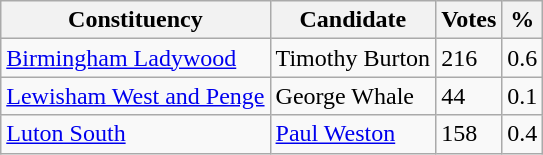<table class="wikitable">
<tr>
<th>Constituency</th>
<th>Candidate</th>
<th>Votes</th>
<th>%</th>
</tr>
<tr>
<td><a href='#'>Birmingham Ladywood</a></td>
<td>Timothy Burton</td>
<td>216</td>
<td>0.6</td>
</tr>
<tr>
<td><a href='#'>Lewisham West and Penge</a></td>
<td>George Whale</td>
<td>44</td>
<td>0.1</td>
</tr>
<tr>
<td><a href='#'>Luton South</a></td>
<td><a href='#'>Paul Weston</a></td>
<td>158</td>
<td>0.4</td>
</tr>
</table>
